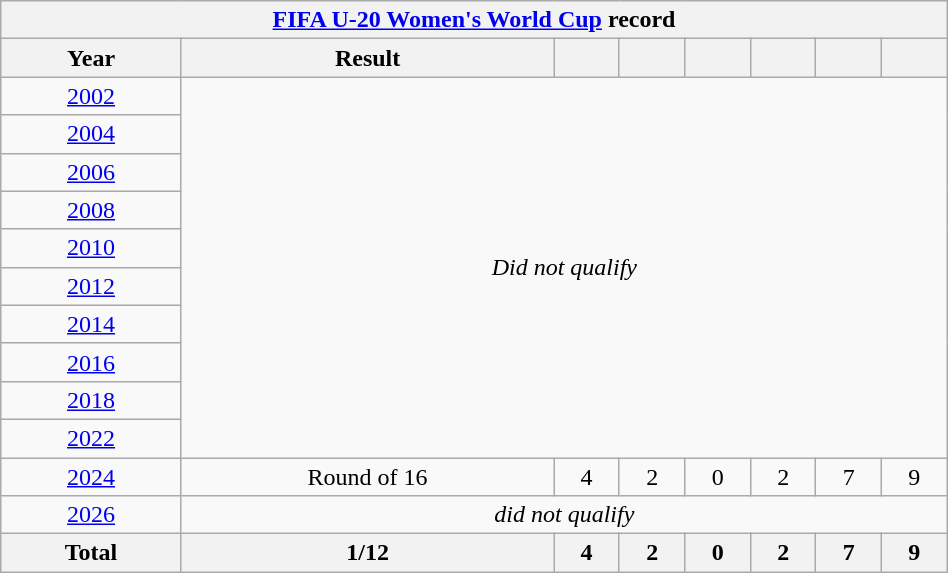<table class="wikitable" style="text-align: center; width:50%;">
<tr>
<th colspan=8><a href='#'>FIFA U-20 Women's World Cup</a> record</th>
</tr>
<tr>
<th>Year</th>
<th>Result</th>
<th></th>
<th></th>
<th></th>
<th></th>
<th></th>
<th></th>
</tr>
<tr>
<td> <a href='#'>2002</a></td>
<td colspan=7 rowspan=10><em>Did not qualify</em></td>
</tr>
<tr>
<td> <a href='#'>2004</a></td>
</tr>
<tr>
<td> <a href='#'>2006</a></td>
</tr>
<tr>
<td> <a href='#'>2008</a></td>
</tr>
<tr>
<td> <a href='#'>2010</a></td>
</tr>
<tr>
<td> <a href='#'>2012</a></td>
</tr>
<tr>
<td> <a href='#'>2014</a></td>
</tr>
<tr>
<td> <a href='#'>2016</a></td>
</tr>
<tr>
<td> <a href='#'>2018</a></td>
</tr>
<tr>
<td> <a href='#'>2022</a></td>
</tr>
<tr>
<td> <a href='#'>2024</a></td>
<td>Round of 16</td>
<td>4</td>
<td>2</td>
<td>0</td>
<td>2</td>
<td>7</td>
<td>9</td>
</tr>
<tr>
<td> <a href='#'>2026</a></td>
<td colspan=7><em>did not qualify</em></td>
</tr>
<tr>
<th>Total</th>
<th>1/12</th>
<th>4</th>
<th>2</th>
<th>0</th>
<th>2</th>
<th>7</th>
<th>9</th>
</tr>
</table>
